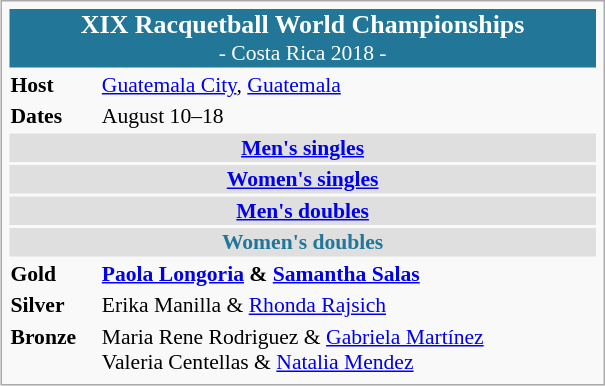<table class="infobox" style="font-size: 90%; width: 28em;">
<tr>
<td colspan="2" style="background: #227799; text-align: center; color:#ffffff;"><big><strong>XIX Racquetball World Championships</strong></big><br>- Costa Rica 2018 -</td>
</tr>
<tr style="vertical-align:top;">
<td><strong>Host</strong></td>
<td> <a href='#'>Guatemala City</a>, <a href='#'>Guatemala</a></td>
</tr>
<tr style="vertical-align:top;">
<td><strong>Dates</strong></td>
<td>August 10–18</td>
</tr>
<tr style="vertical-align:top;">
<td colspan="2" style="background: #dfdfdf; text-align: center; color:#227799;"><strong><a href='#'>Men's singles</a></strong></td>
</tr>
<tr style="vertical-align:top;">
<td colspan="2" style="background: #dfdfdf; text-align: center; color:#227799;"><strong><a href='#'>Women's singles</a></strong></td>
</tr>
<tr style="vertical-align:top;">
<td colspan="2" style="background: #dfdfdf; text-align: center; color:#227799;"><strong><a href='#'>Men's doubles</a></strong></td>
</tr>
<tr style="vertical-align:top;">
<td colspan="2" style="background: #dfdfdf; text-align: center; color:#227799;"><strong>Women's doubles</strong></td>
</tr>
<tr style="vertical-align:top;">
<td><strong>Gold</strong> </td>
<td> <strong><a href='#'>Paola Longoria</a> & <a href='#'>Samantha Salas</a></strong></td>
</tr>
<tr>
<td><strong>Silver</strong> </td>
<td> Erika Manilla & <a href='#'>Rhonda Rajsich</a></td>
</tr>
<tr>
<td><strong>Bronze</strong> </td>
<td> Maria Rene Rodriguez & <a href='#'>Gabriela Martínez</a><br> Valeria Centellas & <a href='#'>Natalia Mendez</a></td>
</tr>
</table>
